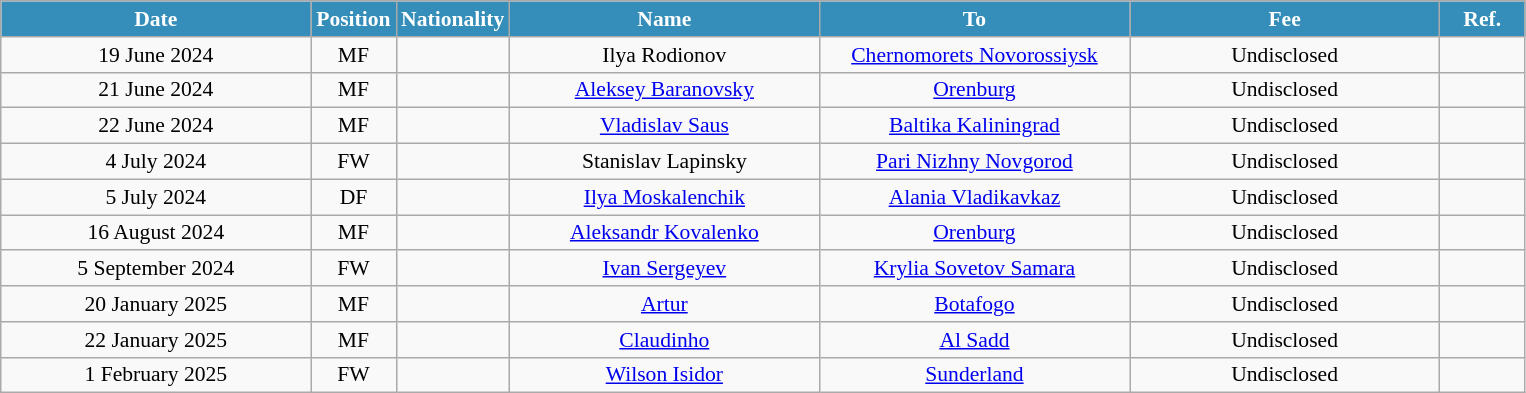<table class="wikitable"  style="text-align:center; font-size:90%; ">
<tr>
<th style="background:#348EB9; color:white; width:200px;">Date</th>
<th style="background:#348EB9; color:white; width:50px;">Position</th>
<th style="background:#348EB9; color:white; width:50px;">Nationality</th>
<th style="background:#348EB9; color:white; width:200px;">Name</th>
<th style="background:#348EB9; color:white; width:200px;">To</th>
<th style="background:#348EB9; color:white; width:200px;">Fee</th>
<th style="background:#348EB9; color:white; width:50px;">Ref.</th>
</tr>
<tr>
<td>19 June 2024</td>
<td>MF</td>
<td></td>
<td>Ilya Rodionov</td>
<td><a href='#'>Chernomorets Novorossiysk</a></td>
<td>Undisclosed</td>
<td></td>
</tr>
<tr>
<td>21 June 2024</td>
<td>MF</td>
<td></td>
<td><a href='#'>Aleksey Baranovsky</a></td>
<td><a href='#'>Orenburg</a></td>
<td>Undisclosed</td>
<td></td>
</tr>
<tr>
<td>22 June 2024</td>
<td>MF</td>
<td></td>
<td><a href='#'>Vladislav Saus</a></td>
<td><a href='#'>Baltika Kaliningrad</a></td>
<td>Undisclosed</td>
<td></td>
</tr>
<tr>
<td>4 July 2024</td>
<td>FW</td>
<td></td>
<td>Stanislav Lapinsky</td>
<td><a href='#'>Pari Nizhny Novgorod</a></td>
<td>Undisclosed</td>
<td></td>
</tr>
<tr>
<td>5 July 2024</td>
<td>DF</td>
<td></td>
<td><a href='#'>Ilya Moskalenchik</a></td>
<td><a href='#'>Alania Vladikavkaz</a></td>
<td>Undisclosed</td>
<td></td>
</tr>
<tr>
<td>16 August 2024</td>
<td>MF</td>
<td></td>
<td><a href='#'>Aleksandr Kovalenko</a></td>
<td><a href='#'>Orenburg</a></td>
<td>Undisclosed</td>
<td></td>
</tr>
<tr>
<td>5 September 2024</td>
<td>FW</td>
<td></td>
<td><a href='#'>Ivan Sergeyev</a></td>
<td><a href='#'>Krylia Sovetov Samara</a></td>
<td>Undisclosed</td>
<td></td>
</tr>
<tr>
<td>20 January 2025</td>
<td>MF</td>
<td></td>
<td><a href='#'>Artur</a></td>
<td><a href='#'>Botafogo</a></td>
<td>Undisclosed</td>
<td></td>
</tr>
<tr>
<td>22 January 2025</td>
<td>MF</td>
<td></td>
<td><a href='#'>Claudinho</a></td>
<td><a href='#'>Al Sadd</a></td>
<td>Undisclosed</td>
<td></td>
</tr>
<tr>
<td>1 February 2025</td>
<td>FW</td>
<td></td>
<td><a href='#'>Wilson Isidor</a></td>
<td><a href='#'>Sunderland</a></td>
<td>Undisclosed</td>
<td></td>
</tr>
</table>
